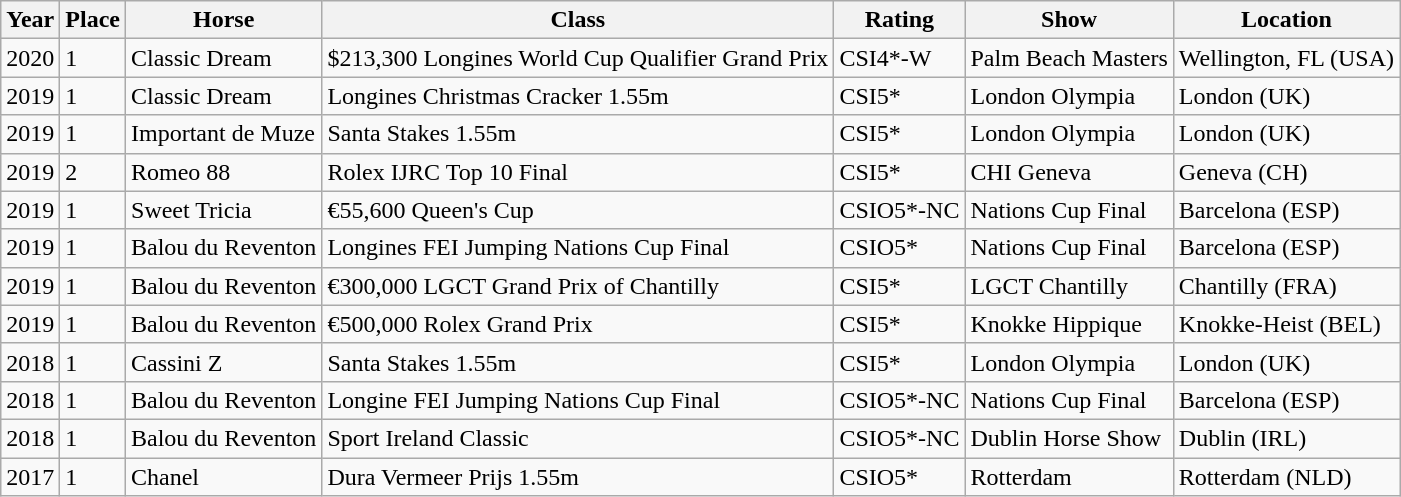<table class="wikitable">
<tr>
<th>Year</th>
<th>Place</th>
<th>Horse</th>
<th>Class</th>
<th>Rating</th>
<th>Show</th>
<th>Location</th>
</tr>
<tr>
<td>2020</td>
<td>1</td>
<td>Classic Dream</td>
<td>$213,300 Longines World Cup Qualifier Grand Prix</td>
<td>CSI4*-W</td>
<td>Palm Beach Masters</td>
<td>Wellington, FL (USA)</td>
</tr>
<tr>
<td>2019</td>
<td>1</td>
<td>Classic Dream</td>
<td>Longines Christmas Cracker 1.55m</td>
<td>CSI5*</td>
<td>London Olympia</td>
<td>London (UK)</td>
</tr>
<tr>
<td>2019</td>
<td>1</td>
<td>Important de Muze</td>
<td>Santa Stakes 1.55m</td>
<td>CSI5*</td>
<td>London Olympia</td>
<td>London (UK)</td>
</tr>
<tr>
<td>2019</td>
<td>2</td>
<td>Romeo 88</td>
<td>Rolex IJRC Top 10 Final</td>
<td>CSI5*</td>
<td>CHI Geneva</td>
<td>Geneva (CH)</td>
</tr>
<tr>
<td>2019</td>
<td>1</td>
<td>Sweet Tricia</td>
<td>€55,600 Queen's Cup</td>
<td>CSIO5*-NC</td>
<td>Nations Cup Final</td>
<td>Barcelona (ESP)</td>
</tr>
<tr>
<td>2019</td>
<td>1</td>
<td>Balou du Reventon</td>
<td>Longines FEI Jumping Nations Cup Final</td>
<td>CSIO5*</td>
<td>Nations Cup Final</td>
<td>Barcelona (ESP)</td>
</tr>
<tr>
<td>2019</td>
<td>1</td>
<td>Balou du Reventon</td>
<td>€300,000 LGCT Grand Prix of Chantilly</td>
<td>CSI5*</td>
<td>LGCT Chantilly</td>
<td>Chantilly (FRA)</td>
</tr>
<tr>
<td>2019</td>
<td>1</td>
<td>Balou du Reventon</td>
<td>€500,000 Rolex Grand Prix</td>
<td>CSI5*</td>
<td>Knokke Hippique</td>
<td>Knokke-Heist (BEL)</td>
</tr>
<tr>
<td>2018</td>
<td>1</td>
<td>Cassini Z</td>
<td>Santa Stakes 1.55m</td>
<td>CSI5*</td>
<td>London Olympia</td>
<td>London (UK)</td>
</tr>
<tr>
<td>2018</td>
<td>1</td>
<td>Balou du Reventon</td>
<td>Longine FEI Jumping Nations Cup Final</td>
<td>CSIO5*-NC</td>
<td>Nations Cup Final</td>
<td>Barcelona (ESP)</td>
</tr>
<tr>
<td>2018</td>
<td>1</td>
<td>Balou du Reventon</td>
<td>Sport Ireland Classic</td>
<td>CSIO5*-NC</td>
<td>Dublin Horse Show</td>
<td>Dublin (IRL)</td>
</tr>
<tr>
<td>2017</td>
<td>1</td>
<td>Chanel</td>
<td>Dura Vermeer Prijs 1.55m</td>
<td>CSIO5*</td>
<td>Rotterdam</td>
<td>Rotterdam (NLD)</td>
</tr>
</table>
